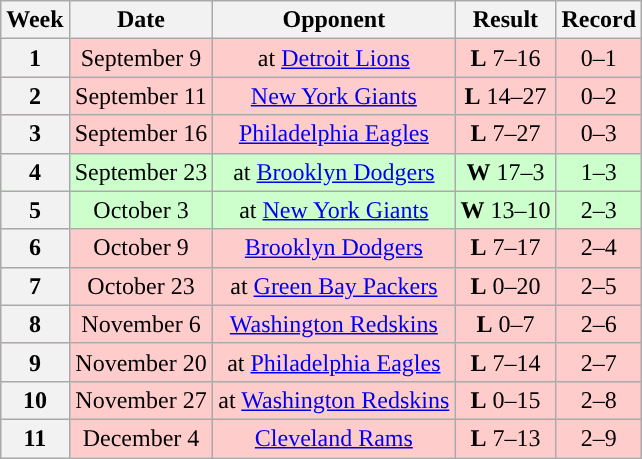<table class="wikitable" style="text-align:center">
<tr>
<th>Week</th>
<th>Date</th>
<th>Opponent</th>
<th>Result</th>
<th>Record</th>
</tr>
<tr style="background:#fcc">
<th>1</th>
<td>September 9</td>
<td>at <a href='#'>Detroit Lions</a></td>
<td><strong>L</strong> 7–16</td>
<td>0–1</td>
</tr>
<tr style="background:#fcc">
<th>2</th>
<td>September 11</td>
<td><a href='#'>New York Giants</a></td>
<td><strong>L</strong> 14–27</td>
<td>0–2</td>
</tr>
<tr style="background:#fcc">
<th>3</th>
<td>September 16</td>
<td><a href='#'>Philadelphia Eagles</a></td>
<td><strong>L</strong> 7–27</td>
<td>0–3</td>
</tr>
<tr style="background:#cfc">
<th>4</th>
<td>September 23</td>
<td>at <a href='#'>Brooklyn Dodgers</a></td>
<td><strong>W</strong> 17–3</td>
<td>1–3</td>
</tr>
<tr style="background:#cfc">
<th>5</th>
<td>October 3</td>
<td>at <a href='#'>New York Giants</a></td>
<td><strong>W</strong> 13–10</td>
<td>2–3</td>
</tr>
<tr style="background:#fcc">
<th>6</th>
<td>October 9</td>
<td><a href='#'>Brooklyn Dodgers</a></td>
<td><strong>L</strong> 7–17</td>
<td>2–4</td>
</tr>
<tr style="background:#fcc">
<th>7</th>
<td>October 23</td>
<td>at <a href='#'>Green Bay Packers</a></td>
<td><strong>L</strong> 0–20</td>
<td>2–5</td>
</tr>
<tr style="background:#fcc">
<th>8</th>
<td>November 6</td>
<td><a href='#'>Washington Redskins</a></td>
<td><strong>L</strong> 0–7</td>
<td>2–6</td>
</tr>
<tr style="background:#fcc">
<th>9</th>
<td>November 20</td>
<td>at <a href='#'>Philadelphia Eagles</a></td>
<td><strong>L</strong> 7–14</td>
<td>2–7</td>
</tr>
<tr style="background:#fcc">
<th>10</th>
<td>November 27</td>
<td>at <a href='#'>Washington Redskins</a></td>
<td><strong>L</strong> 0–15</td>
<td>2–8</td>
</tr>
<tr style="background:#fcc">
<th>11</th>
<td>December 4</td>
<td><a href='#'>Cleveland Rams</a></td>
<td><strong>L</strong> 7–13</td>
<td>2–9</td>
</tr>
</table>
